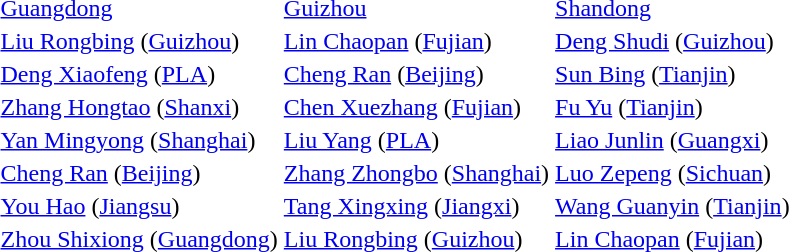<table>
<tr>
<th scope=row style="text-align:left"><br></th>
<td><a href='#'>Guangdong</a></td>
<td><a href='#'>Guizhou</a></td>
<td><a href='#'>Shandong</a></td>
</tr>
<tr>
<th scope=row style="text-align:left"><br></th>
<td><a href='#'>Liu Rongbing</a> (<a href='#'>Guizhou</a>)</td>
<td><a href='#'>Lin Chaopan</a> (<a href='#'>Fujian</a>)</td>
<td><a href='#'>Deng Shudi</a> (<a href='#'>Guizhou</a>)</td>
</tr>
<tr>
<th scope=row style="text-align:left"><br></th>
<td><a href='#'>Deng Xiaofeng</a> (<a href='#'>PLA</a>)</td>
<td><a href='#'>Cheng Ran</a> (<a href='#'>Beijing</a>)</td>
<td><a href='#'>Sun Bing</a> (<a href='#'>Tianjin</a>)</td>
</tr>
<tr>
<th scope=row style="text-align:left"><br></th>
<td><a href='#'>Zhang Hongtao</a> (<a href='#'>Shanxi</a>)</td>
<td><a href='#'>Chen Xuezhang</a> (<a href='#'>Fujian</a>)</td>
<td><a href='#'>Fu Yu</a> (<a href='#'>Tianjin</a>)</td>
</tr>
<tr>
<th scope=row style="text-align:left"><br></th>
<td><a href='#'>Yan Mingyong</a> (<a href='#'>Shanghai</a>)</td>
<td><a href='#'>Liu Yang</a> (<a href='#'>PLA</a>)</td>
<td><a href='#'>Liao Junlin</a> (<a href='#'>Guangxi</a>)</td>
</tr>
<tr>
<th scope=row style="text-align:left"><br></th>
<td><a href='#'>Cheng Ran</a> (<a href='#'>Beijing</a>)</td>
<td><a href='#'>Zhang Zhongbo</a> (<a href='#'>Shanghai</a>)</td>
<td><a href='#'>Luo Zepeng</a> (<a href='#'>Sichuan</a>)</td>
</tr>
<tr>
<th scope=row style="text-align:left"><br></th>
<td><a href='#'>You Hao</a> (<a href='#'>Jiangsu</a>)</td>
<td><a href='#'>Tang Xingxing</a> (<a href='#'>Jiangxi</a>)</td>
<td><a href='#'>Wang Guanyin</a> (<a href='#'>Tianjin</a>)</td>
</tr>
<tr>
<th scope=row style="text-align:left"><br></th>
<td><a href='#'>Zhou Shixiong</a> (<a href='#'>Guangdong</a>)</td>
<td><a href='#'>Liu Rongbing</a> (<a href='#'>Guizhou</a>)</td>
<td><a href='#'>Lin Chaopan</a> (<a href='#'>Fujian</a>)</td>
</tr>
</table>
